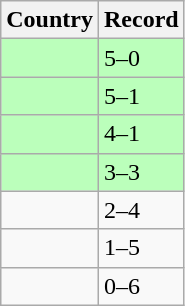<table class="wikitable">
<tr>
<th>Country</th>
<th>Record</th>
</tr>
<tr bgcolor=#bbffbb>
<td><strong></strong></td>
<td>5–0</td>
</tr>
<tr bgcolor=#bbffbb>
<td><strong></strong></td>
<td>5–1</td>
</tr>
<tr bgcolor=#bbffbb>
<td><strong></strong></td>
<td>4–1</td>
</tr>
<tr bgcolor=#bbffbb>
<td><strong></strong></td>
<td>3–3</td>
</tr>
<tr>
<td><strong></strong></td>
<td>2–4</td>
</tr>
<tr>
<td><strong></strong></td>
<td>1–5</td>
</tr>
<tr>
<td><strong></strong></td>
<td>0–6</td>
</tr>
</table>
